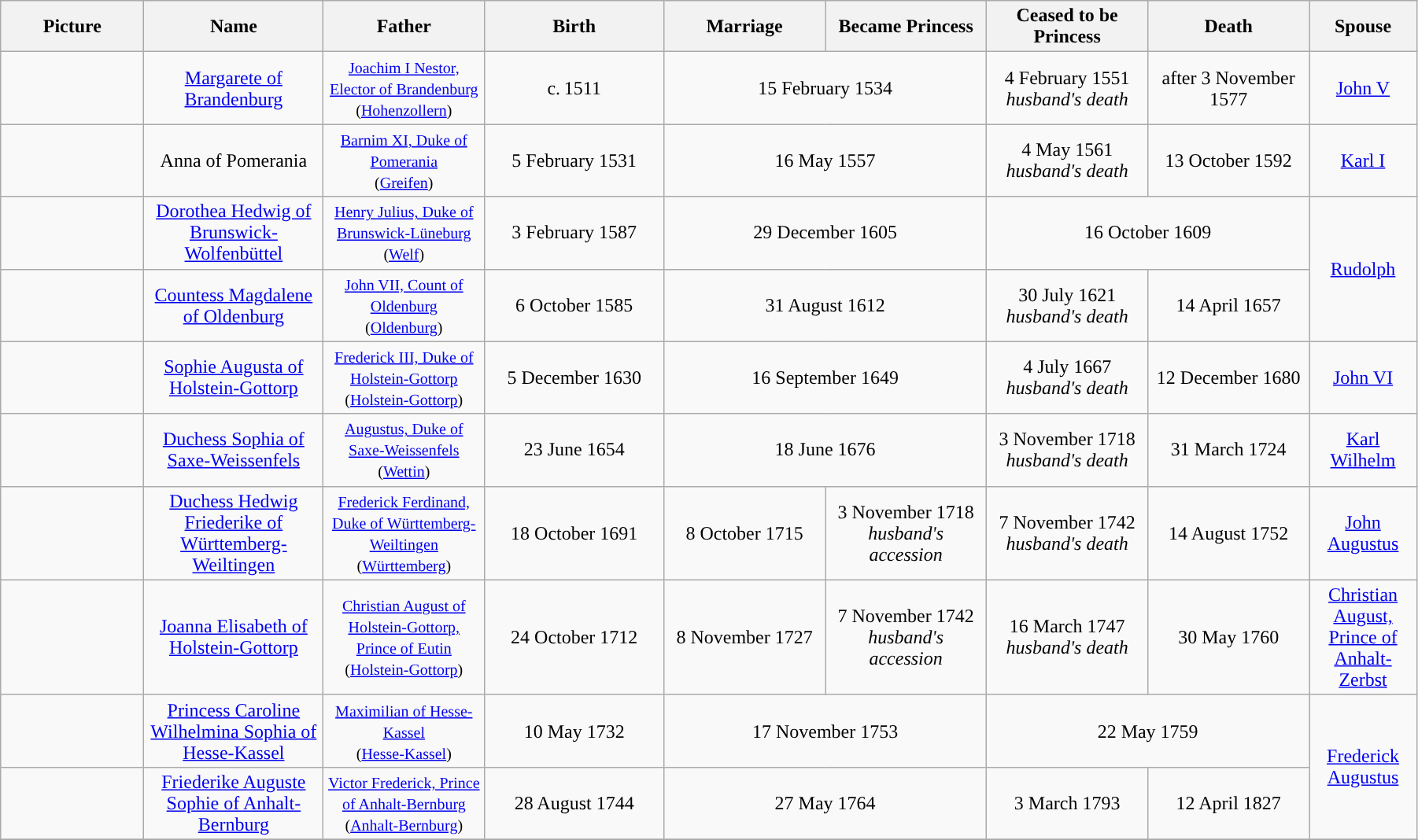<table width=95% class="wikitable">
<tr>
<th width = "8%">Picture</th>
<th width = "10%">Name</th>
<th width = "9%">Father</th>
<th width = "10%">Birth</th>
<th width = "9%">Marriage</th>
<th width = "9%">Became Princess</th>
<th width = "9%">Ceased to be Princess</th>
<th width = "9%">Death</th>
<th width = "6%">Spouse</th>
</tr>
<tr>
<td align="center"></td>
<td align="center"><a href='#'>Margarete of Brandenburg</a></td>
<td align="center"><small><a href='#'>Joachim I Nestor, Elector of Brandenburg</a><br>(<a href='#'>Hohenzollern</a>)</small></td>
<td align="center">c. 1511</td>
<td align="center" colspan="2">15 February 1534</td>
<td align="center">4 February 1551 <br><em>husband's death</em></td>
<td align="center">after 3 November 1577</td>
<td align="center"><a href='#'>John V</a></td>
</tr>
<tr>
<td align="center"></td>
<td align="center">Anna of Pomerania</td>
<td align="center"><small><a href='#'>Barnim XI, Duke of Pomerania</a><br>(<a href='#'>Greifen</a>)</small></td>
<td align="center">5 February 1531</td>
<td align="center" colspan="2">16 May 1557</td>
<td align="center">4 May 1561 <br><em>husband's death</em></td>
<td align="center">13 October 1592</td>
<td align="center"><a href='#'>Karl I</a></td>
</tr>
<tr>
<td align="center"></td>
<td align="center"><a href='#'>Dorothea Hedwig of Brunswick-Wolfenbüttel</a></td>
<td align="center"><small><a href='#'>Henry Julius, Duke of Brunswick-Lüneburg</a><br>(<a href='#'>Welf</a>)</small></td>
<td align="center">3 February 1587</td>
<td align="center" colspan="2">29 December 1605</td>
<td align="center" colspan="2">16 October 1609</td>
<td align="center" rowspan="2"><a href='#'>Rudolph</a></td>
</tr>
<tr>
<td align="center"></td>
<td align="center"><a href='#'>Countess Magdalene of Oldenburg</a></td>
<td align="center"><small><a href='#'>John VII, Count of Oldenburg</a><br>(<a href='#'>Oldenburg</a>)</small></td>
<td align="center">6 October 1585</td>
<td align="center" colspan="2">31 August 1612</td>
<td align="center">30 July 1621 <br><em>husband's death</em></td>
<td align="center">14 April 1657</td>
</tr>
<tr>
<td align="center"></td>
<td align="center"><a href='#'>Sophie Augusta of Holstein-Gottorp</a></td>
<td align="center"><small><a href='#'>Frederick III, Duke of Holstein-Gottorp</a><br>(<a href='#'>Holstein-Gottorp</a>)</small></td>
<td align="center">5 December 1630</td>
<td align="center" colspan="2">16 September 1649</td>
<td align="center">4 July 1667 <br><em>husband's death</em></td>
<td align="center">12 December 1680</td>
<td align="center"><a href='#'>John VI</a></td>
</tr>
<tr>
<td align="center"></td>
<td align="center"><a href='#'>Duchess Sophia of Saxe-Weissenfels</a></td>
<td align="center"><small><a href='#'>Augustus, Duke of Saxe-Weissenfels</a><br>(<a href='#'>Wettin</a>)</small></td>
<td align="center">23 June 1654</td>
<td align="center" colspan="2">18 June 1676</td>
<td align="center">3 November 1718 <br><em>husband's death</em></td>
<td align="center">31 March 1724</td>
<td align="center"><a href='#'>Karl Wilhelm</a></td>
</tr>
<tr>
<td align="center"></td>
<td align="center"><a href='#'>Duchess Hedwig Friederike of Württemberg-Weiltingen</a></td>
<td align="center"><small><a href='#'>Frederick Ferdinand, Duke of Württemberg-Weiltingen</a><br>(<a href='#'>Württemberg</a>)</small></td>
<td align="center">18 October 1691</td>
<td align="center">8 October 1715</td>
<td align="center">3 November 1718 <br><em>husband's accession</em></td>
<td align="center">7 November 1742 <br><em>husband's death</em></td>
<td align="center">14 August 1752</td>
<td align="center"><a href='#'>John Augustus</a></td>
</tr>
<tr>
<td align="center"></td>
<td align="center"><a href='#'>Joanna Elisabeth of Holstein-Gottorp</a></td>
<td align="center"><small><a href='#'>Christian August of Holstein-Gottorp, Prince of Eutin</a><br>(<a href='#'>Holstein-Gottorp</a>)</small></td>
<td align="center">24 October 1712</td>
<td align="center">8 November 1727</td>
<td align="center">7 November 1742 <br><em>husband's accession</em></td>
<td align="center">16 March 1747 <br><em>husband's death</em></td>
<td align="center">30 May 1760</td>
<td align="center"><a href='#'>Christian August, Prince of Anhalt-Zerbst</a></td>
</tr>
<tr>
<td align="center"></td>
<td align="center"><a href='#'>Princess Caroline Wilhelmina Sophia of Hesse-Kassel</a></td>
<td align="center"><small><a href='#'>Maximilian of Hesse-Kassel</a><br>(<a href='#'>Hesse-Kassel</a>)</small></td>
<td align="center">10 May 1732</td>
<td align="center" colspan="2">17 November 1753</td>
<td align="center" colspan="2">22 May 1759</td>
<td align="center" rowspan="2"><a href='#'>Frederick Augustus</a></td>
</tr>
<tr>
<td align="center"></td>
<td align="center"><a href='#'>Friederike Auguste Sophie of Anhalt-Bernburg</a></td>
<td align="center"><small><a href='#'>Victor Frederick, Prince of Anhalt-Bernburg</a><br>(<a href='#'>Anhalt-Bernburg</a>)</small></td>
<td align="center">28 August 1744</td>
<td align="center" colspan="2">27 May 1764</td>
<td align="center">3 March 1793</td>
<td align="center">12 April 1827</td>
</tr>
<tr>
</tr>
</table>
